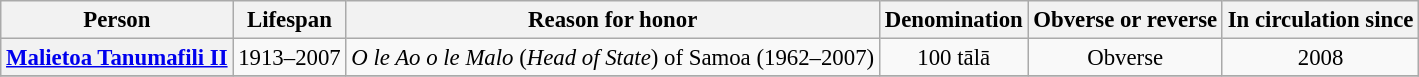<table class="wikitable" style="font-size: 95%; text-align:center;">
<tr>
<th>Person</th>
<th>Lifespan</th>
<th>Reason for honor</th>
<th>Denomination</th>
<th>Obverse or reverse</th>
<th>In circulation since</th>
</tr>
<tr>
<th><a href='#'>Malietoa Tanumafili II</a></th>
<td>1913–2007</td>
<td><em>O le Ao o le Malo</em> (<em>Head of State</em>) of Samoa (1962–2007)</td>
<td>100 tālā</td>
<td>Obverse</td>
<td>2008</td>
</tr>
<tr>
</tr>
</table>
